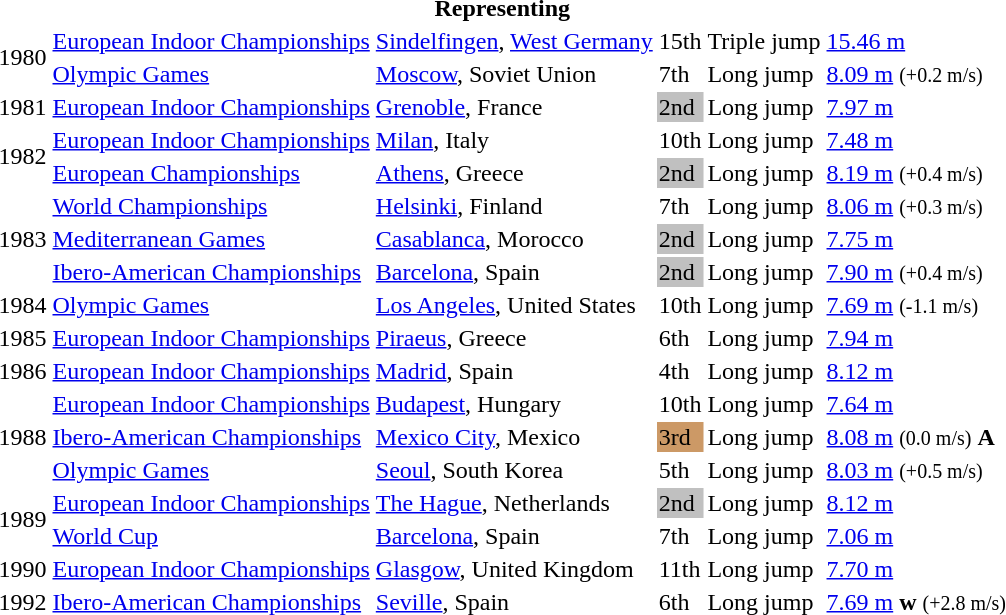<table>
<tr>
<th colspan="6">Representing </th>
</tr>
<tr>
<td rowspan=2>1980</td>
<td><a href='#'>European Indoor Championships</a></td>
<td><a href='#'>Sindelfingen</a>, <a href='#'>West Germany</a></td>
<td>15th</td>
<td>Triple jump</td>
<td><a href='#'>15.46 m</a></td>
</tr>
<tr>
<td><a href='#'>Olympic Games</a></td>
<td><a href='#'>Moscow</a>, Soviet Union</td>
<td>7th</td>
<td>Long jump</td>
<td><a href='#'>8.09 m</a> <small>(+0.2 m/s)</small></td>
</tr>
<tr>
<td>1981</td>
<td><a href='#'>European Indoor Championships</a></td>
<td><a href='#'>Grenoble</a>, France</td>
<td bgcolor="silver">2nd</td>
<td>Long jump</td>
<td><a href='#'>7.97 m</a></td>
</tr>
<tr>
<td rowspan=2>1982</td>
<td><a href='#'>European Indoor Championships</a></td>
<td><a href='#'>Milan</a>, Italy</td>
<td>10th</td>
<td>Long jump</td>
<td><a href='#'>7.48 m</a></td>
</tr>
<tr>
<td><a href='#'>European Championships</a></td>
<td><a href='#'>Athens</a>, Greece</td>
<td bgcolor="silver">2nd</td>
<td>Long jump</td>
<td><a href='#'>8.19 m</a> <small>(+0.4 m/s)</small></td>
</tr>
<tr>
<td rowspan=3>1983</td>
<td><a href='#'>World Championships</a></td>
<td><a href='#'>Helsinki</a>, Finland</td>
<td>7th</td>
<td>Long jump</td>
<td><a href='#'>8.06 m</a> <small>(+0.3 m/s)</small></td>
</tr>
<tr>
<td><a href='#'>Mediterranean Games</a></td>
<td><a href='#'>Casablanca</a>, Morocco</td>
<td bgcolor="silver">2nd</td>
<td>Long jump</td>
<td><a href='#'>7.75 m</a></td>
</tr>
<tr>
<td><a href='#'>Ibero-American Championships</a></td>
<td><a href='#'>Barcelona</a>, Spain</td>
<td bgcolor=silver>2nd</td>
<td>Long jump</td>
<td><a href='#'>7.90 m</a> <small>(+0.4 m/s)</small></td>
</tr>
<tr>
<td>1984</td>
<td><a href='#'>Olympic Games</a></td>
<td><a href='#'>Los Angeles</a>, United States</td>
<td>10th</td>
<td>Long jump</td>
<td><a href='#'>7.69 m</a> <small>(-1.1 m/s)</small></td>
</tr>
<tr>
<td>1985</td>
<td><a href='#'>European Indoor Championships</a></td>
<td><a href='#'>Piraeus</a>, Greece</td>
<td>6th</td>
<td>Long jump</td>
<td><a href='#'>7.94 m</a></td>
</tr>
<tr>
<td>1986</td>
<td><a href='#'>European Indoor Championships</a></td>
<td><a href='#'>Madrid</a>, Spain</td>
<td>4th</td>
<td>Long jump</td>
<td><a href='#'>8.12 m</a></td>
</tr>
<tr>
<td rowspan=3>1988</td>
<td><a href='#'>European Indoor Championships</a></td>
<td><a href='#'>Budapest</a>, Hungary</td>
<td>10th</td>
<td>Long jump</td>
<td><a href='#'>7.64 m</a></td>
</tr>
<tr>
<td><a href='#'>Ibero-American Championships</a></td>
<td><a href='#'>Mexico City</a>, Mexico</td>
<td bgcolor="cc9966">3rd</td>
<td>Long jump</td>
<td><a href='#'>8.08 m</a> <small>(0.0 m/s)</small> <strong>A</strong></td>
</tr>
<tr>
<td><a href='#'>Olympic Games</a></td>
<td><a href='#'>Seoul</a>, South Korea</td>
<td>5th</td>
<td>Long jump</td>
<td><a href='#'>8.03 m</a> <small>(+0.5 m/s)</small></td>
</tr>
<tr>
<td rowspan=2>1989</td>
<td><a href='#'>European Indoor Championships</a></td>
<td><a href='#'>The Hague</a>, Netherlands</td>
<td bgcolor="silver">2nd</td>
<td>Long jump</td>
<td><a href='#'>8.12 m</a></td>
</tr>
<tr>
<td><a href='#'>World Cup</a></td>
<td><a href='#'>Barcelona</a>, Spain</td>
<td>7th</td>
<td>Long jump</td>
<td><a href='#'>7.06 m</a></td>
</tr>
<tr>
<td>1990</td>
<td><a href='#'>European Indoor Championships</a></td>
<td><a href='#'>Glasgow</a>, United Kingdom</td>
<td>11th</td>
<td>Long jump</td>
<td><a href='#'>7.70 m</a></td>
</tr>
<tr>
<td>1992</td>
<td><a href='#'>Ibero-American Championships</a></td>
<td><a href='#'>Seville</a>, Spain</td>
<td>6th</td>
<td>Long jump</td>
<td><a href='#'>7.69 m</a> <strong>w</strong> <small>(+2.8 m/s)</small></td>
</tr>
</table>
